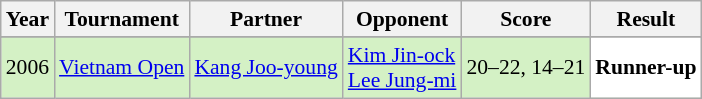<table class="sortable wikitable" style="font-size: 90%;">
<tr>
<th>Year</th>
<th>Tournament</th>
<th>Partner</th>
<th>Opponent</th>
<th>Score</th>
<th>Result</th>
</tr>
<tr>
</tr>
<tr style="background:#D4F1C5">
<td align="center">2006</td>
<td align="left"><a href='#'>Vietnam Open</a></td>
<td align="left"> <a href='#'>Kang Joo-young</a></td>
<td align="left"> <a href='#'>Kim Jin-ock</a><br> <a href='#'>Lee Jung-mi</a></td>
<td align="left">20–22, 14–21</td>
<td style="text-align:left; background:white"> <strong>Runner-up</strong></td>
</tr>
</table>
